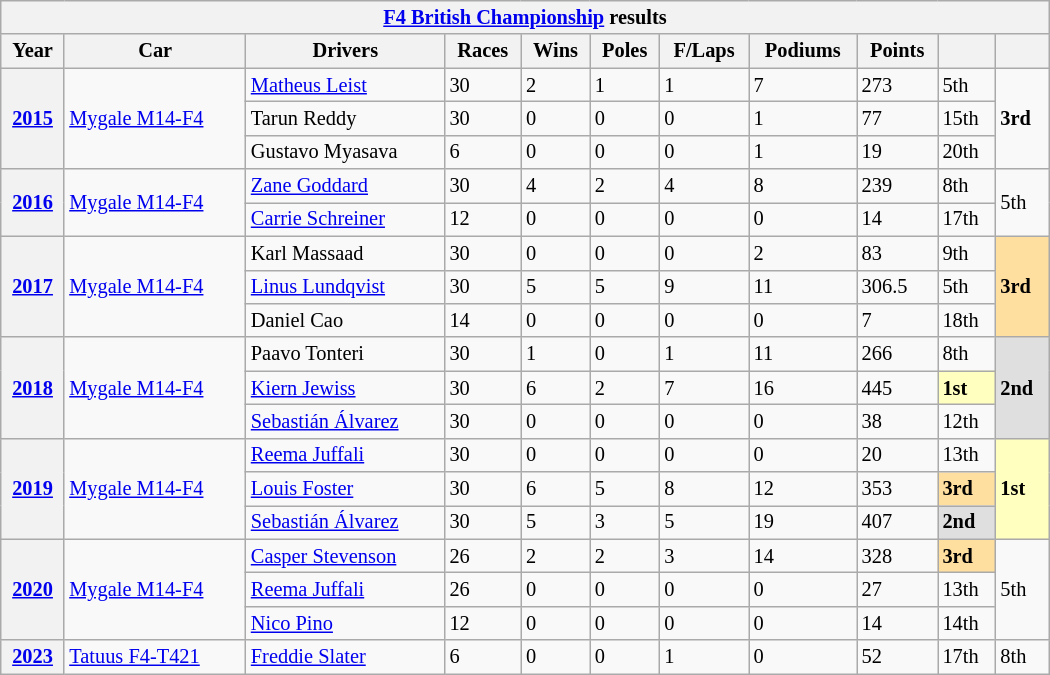<table class="wikitable" style="font-size:85%; width:700px">
<tr>
<th colspan=11><a href='#'>F4 British Championship</a> results</th>
</tr>
<tr valign="top">
<th>Year</th>
<th>Car</th>
<th>Drivers</th>
<th>Races</th>
<th>Wins</th>
<th>Poles</th>
<th>F/Laps</th>
<th>Podiums</th>
<th>Points</th>
<th></th>
<th></th>
</tr>
<tr>
<th rowspan="3"><a href='#'>2015</a></th>
<td rowspan="3"><a href='#'>Mygale M14-F4</a></td>
<td> <a href='#'>Matheus Leist</a></td>
<td>30</td>
<td>2</td>
<td>1</td>
<td>1</td>
<td>7</td>
<td>273</td>
<td>5th</td>
<td rowspan="3"><strong>3rd</strong></td>
</tr>
<tr>
<td> Tarun Reddy</td>
<td>30</td>
<td>0</td>
<td>0</td>
<td>0</td>
<td>1</td>
<td>77</td>
<td>15th</td>
</tr>
<tr>
<td> Gustavo Myasava</td>
<td>6</td>
<td>0</td>
<td>0</td>
<td>0</td>
<td>1</td>
<td>19</td>
<td>20th</td>
</tr>
<tr>
<th rowspan="2"><a href='#'>2016</a></th>
<td rowspan="2"><a href='#'>Mygale M14-F4</a></td>
<td> <a href='#'>Zane Goddard</a></td>
<td>30</td>
<td>4</td>
<td>2</td>
<td>4</td>
<td>8</td>
<td>239</td>
<td>8th</td>
<td rowspan="2">5th</td>
</tr>
<tr>
<td> <a href='#'>Carrie Schreiner</a></td>
<td>12</td>
<td>0</td>
<td>0</td>
<td>0</td>
<td>0</td>
<td>14</td>
<td>17th</td>
</tr>
<tr>
<th rowspan="3"><a href='#'>2017</a></th>
<td rowspan="3"><a href='#'>Mygale M14-F4</a></td>
<td> Karl Massaad</td>
<td>30</td>
<td>0</td>
<td>0</td>
<td>0</td>
<td>2</td>
<td>83</td>
<td>9th</td>
<td rowspan="3" style="background:#FFDF9F;"><strong>3rd</strong></td>
</tr>
<tr>
<td> <a href='#'>Linus Lundqvist</a></td>
<td>30</td>
<td>5</td>
<td>5</td>
<td>9</td>
<td>11</td>
<td>306.5</td>
<td>5th</td>
</tr>
<tr>
<td> Daniel Cao</td>
<td>14</td>
<td>0</td>
<td>0</td>
<td>0</td>
<td>0</td>
<td>7</td>
<td>18th</td>
</tr>
<tr>
<th rowspan=3><a href='#'>2018</a></th>
<td rowspan=3><a href='#'>Mygale M14-F4</a></td>
<td> Paavo Tonteri</td>
<td>30</td>
<td>1</td>
<td>0</td>
<td>1</td>
<td>11</td>
<td>266</td>
<td>8th</td>
<td rowspan=3 style="background:#DFDFDF;"><strong>2nd</strong></td>
</tr>
<tr>
<td> <a href='#'>Kiern Jewiss</a></td>
<td>30</td>
<td>6</td>
<td>2</td>
<td>7</td>
<td>16</td>
<td>445</td>
<td style="background:#FFFFBF;"><strong>1st</strong></td>
</tr>
<tr>
<td> <a href='#'>Sebastián Álvarez</a></td>
<td>30</td>
<td>0</td>
<td>0</td>
<td>0</td>
<td>0</td>
<td>38</td>
<td>12th</td>
</tr>
<tr>
<th rowspan=3><a href='#'>2019</a></th>
<td rowspan=3><a href='#'>Mygale M14-F4</a></td>
<td> <a href='#'>Reema Juffali</a></td>
<td>30</td>
<td>0</td>
<td>0</td>
<td>0</td>
<td>0</td>
<td>20</td>
<td>13th</td>
<td rowspan=3 style="background:#FFFFBF;"><strong>1st</strong></td>
</tr>
<tr>
<td> <a href='#'>Louis Foster</a></td>
<td>30</td>
<td>6</td>
<td>5</td>
<td>8</td>
<td>12</td>
<td>353</td>
<td style="background:#FFDF9F;"><strong>3rd</strong></td>
</tr>
<tr>
<td> <a href='#'>Sebastián Álvarez</a></td>
<td>30</td>
<td>5</td>
<td>3</td>
<td>5</td>
<td>19</td>
<td>407</td>
<td style="background:#DFDFDF;"><strong>2nd</strong></td>
</tr>
<tr>
<th rowspan="3"><a href='#'>2020</a></th>
<td rowspan="3"><a href='#'>Mygale M14-F4</a></td>
<td> <a href='#'>Casper Stevenson</a></td>
<td>26</td>
<td>2</td>
<td>2</td>
<td>3</td>
<td>14</td>
<td>328</td>
<td style="background:#FFDF9F;"><strong>3rd</strong></td>
<td rowspan="3">5th</td>
</tr>
<tr>
<td> <a href='#'>Reema Juffali</a></td>
<td>26</td>
<td>0</td>
<td>0</td>
<td>0</td>
<td>0</td>
<td>27</td>
<td>13th</td>
</tr>
<tr>
<td> <a href='#'>Nico Pino</a></td>
<td>12</td>
<td>0</td>
<td>0</td>
<td>0</td>
<td>0</td>
<td>14</td>
<td>14th</td>
</tr>
<tr>
<th><a href='#'>2023</a></th>
<td><a href='#'>Tatuus F4-T421</a></td>
<td> <a href='#'>Freddie Slater</a></td>
<td>6</td>
<td>0</td>
<td>0</td>
<td>1</td>
<td>0</td>
<td>52</td>
<td>17th</td>
<td>8th</td>
</tr>
</table>
